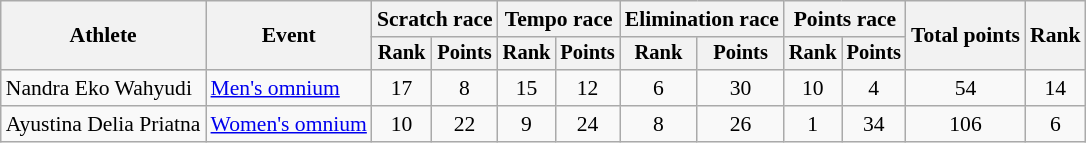<table class=wikitable style=font-size:90%;text-align:center>
<tr>
<th rowspan="2">Athlete</th>
<th rowspan="2">Event</th>
<th colspan=2>Scratch race</th>
<th colspan=2>Tempo race</th>
<th colspan=2>Elimination race</th>
<th colspan=2>Points race</th>
<th rowspan=2>Total points</th>
<th rowspan=2>Rank</th>
</tr>
<tr style="font-size:95%">
<th>Rank</th>
<th>Points</th>
<th>Rank</th>
<th>Points</th>
<th>Rank</th>
<th>Points</th>
<th>Rank</th>
<th>Points</th>
</tr>
<tr>
<td align=left>Nandra Eko Wahyudi</td>
<td align=left><a href='#'>Men's omnium</a></td>
<td>17</td>
<td>8</td>
<td>15</td>
<td>12</td>
<td>6</td>
<td>30</td>
<td>10</td>
<td>4</td>
<td>54</td>
<td>14</td>
</tr>
<tr>
<td align=left>Ayustina Delia Priatna</td>
<td align=left><a href='#'>Women's omnium</a></td>
<td>10</td>
<td>22</td>
<td>9</td>
<td>24</td>
<td>8</td>
<td>26</td>
<td>1</td>
<td>34</td>
<td>106</td>
<td>6</td>
</tr>
</table>
